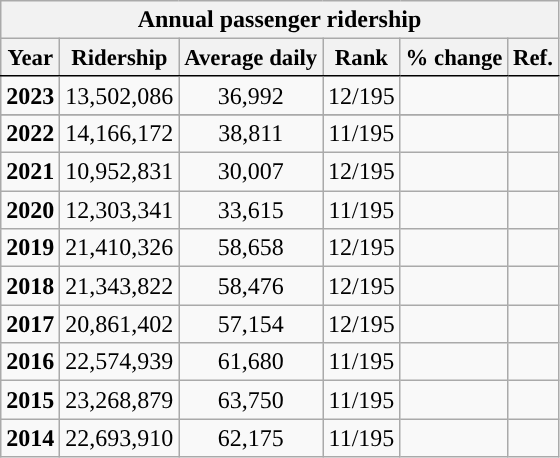<table class="wikitable sortable" style="text-align:right;">
<tr>
<th colspan="6" style="background-color:#">Annual passenger ridership</th>
</tr>
<tr style="font-size:95%; text-align:center">
<th style="border-bottom:1px solid black">Year</th>
<th style="border-bottom:1px solid black">Ridership</th>
<th style="border-bottom:1px solid black">Average daily</th>
<th style="border-bottom:1px solid black">Rank</th>
<th style="border-bottom:1px solid black">% change</th>
<th style="border-bottom:1px solid black">Ref.</th>
</tr>
<tr style="text-align:center;">
<td><strong>2023</strong></td>
<td>13,502,086</td>
<td>36,992</td>
<td>12/195</td>
<td></td>
<td></td>
</tr>
<tr>
</tr>
<tr style="text-align:center;">
<td><strong>2022</strong></td>
<td>14,166,172</td>
<td>38,811</td>
<td>11/195</td>
<td></td>
<td></td>
</tr>
<tr style="text-align:center;">
<td><strong>2021</strong></td>
<td>10,952,831</td>
<td>30,007</td>
<td>12/195</td>
<td></td>
<td></td>
</tr>
<tr style="text-align:center;">
<td><strong>2020</strong></td>
<td>12,303,341</td>
<td>33,615</td>
<td>11/195</td>
<td></td>
<td></td>
</tr>
<tr style="text-align:center;">
<td><strong>2019</strong></td>
<td>21,410,326</td>
<td>58,658</td>
<td>12/195</td>
<td></td>
<td></td>
</tr>
<tr style="text-align:center;">
<td><strong>2018</strong></td>
<td>21,343,822</td>
<td>58,476</td>
<td>12/195</td>
<td></td>
<td></td>
</tr>
<tr style="text-align:center;">
<td><strong>2017</strong></td>
<td>20,861,402</td>
<td>57,154</td>
<td>12/195</td>
<td></td>
<td></td>
</tr>
<tr style="text-align:center;">
<td><strong>2016</strong></td>
<td>22,574,939</td>
<td>61,680</td>
<td>11/195</td>
<td></td>
<td></td>
</tr>
<tr style="text-align:center;">
<td><strong>2015</strong></td>
<td>23,268,879</td>
<td>63,750</td>
<td>11/195</td>
<td></td>
<td></td>
</tr>
<tr style="text-align:center;">
<td><strong>2014</strong></td>
<td>22,693,910</td>
<td>62,175</td>
<td>11/195</td>
<td></td>
<td></td>
</tr>
</table>
